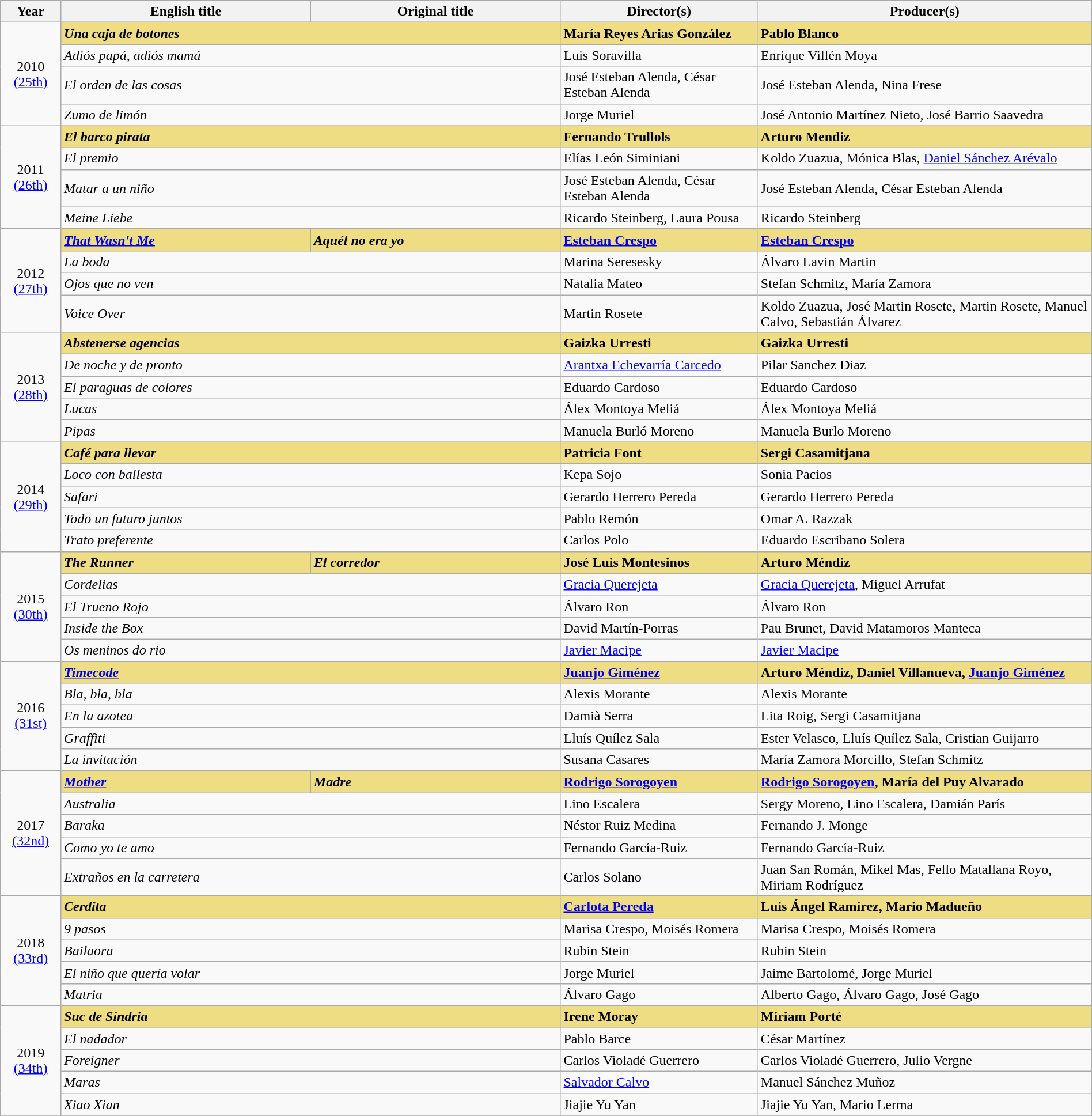<table class="wikitable sortable" width="100%" cellpadding="5">
<tr>
<th width="50">Year</th>
<th width="230">English title</th>
<th width="230">Original title</th>
<th width="180">Director(s)</th>
<th width="310">Producer(s)</th>
</tr>
<tr>
<td rowspan="4" style="text-align:center;">2010<br><a href='#'>(25th)</a></td>
<td colspan="2" style="background:#eedd82;"><strong><em>Una caja de botones</em></strong></td>
<td style="background:#eedd82;"><strong>María Reyes Arias González</strong></td>
<td style="background:#eedd82;"><strong>Pablo Blanco</strong></td>
</tr>
<tr>
<td colspan="2"><em>Adiós papá, adiós mamá</em></td>
<td>Luis Soravilla</td>
<td>Enrique Villén Moya</td>
</tr>
<tr>
<td colspan="2"><em>El orden de las cosas</em></td>
<td>José Esteban Alenda, César Esteban Alenda</td>
<td>José Esteban Alenda, Nina Frese</td>
</tr>
<tr>
<td colspan="2"><em>Zumo de limón</em></td>
<td>Jorge Muriel</td>
<td>José Antonio Martínez Nieto, José Barrio Saavedra</td>
</tr>
<tr>
<td rowspan="4" style="text-align:center;">2011<br><a href='#'>(26th)</a></td>
<td colspan="2" style="background:#eedd82;"><strong><em>El barco pirata</em></strong></td>
<td style="background:#eedd82;"><strong>Fernando Trullols</strong></td>
<td style="background:#eedd82;"><strong>Arturo Mendiz</strong></td>
</tr>
<tr>
<td colspan="2"><em>El premio</em></td>
<td>Elías León Siminiani</td>
<td>Koldo Zuazua, Mónica Blas, <a href='#'>Daniel Sánchez Arévalo</a></td>
</tr>
<tr>
<td colspan="2"><em>Matar a un niño</em></td>
<td>José Esteban Alenda, César Esteban Alenda</td>
<td>José Esteban Alenda, César Esteban Alenda</td>
</tr>
<tr>
<td colspan="2"><em>Meine Liebe</em></td>
<td>Ricardo Steinberg, Laura Pousa</td>
<td>Ricardo Steinberg</td>
</tr>
<tr>
<td rowspan="4" style="text-align:center;">2012<br><a href='#'>(27th)</a></td>
<td style="background:#eedd82;"><strong><em><a href='#'>That Wasn't Me</a></em></strong></td>
<td style="background:#eedd82;"><strong><em>Aquél no era yo</em></strong></td>
<td style="background:#eedd82;"><strong><a href='#'>Esteban Crespo</a></strong></td>
<td style="background:#eedd82;"><strong><a href='#'>Esteban Crespo</a></strong></td>
</tr>
<tr>
<td colspan="2"><em>La boda</em></td>
<td>Marina Seresesky</td>
<td>Álvaro Lavin Martin</td>
</tr>
<tr>
<td colspan="2"><em>Ojos que no ven</em></td>
<td>Natalia Mateo</td>
<td>Stefan Schmitz, María Zamora</td>
</tr>
<tr>
<td colspan="2"><em>Voice Over</em></td>
<td>Martin Rosete</td>
<td>Koldo Zuazua, José Martin Rosete, Martin Rosete, Manuel Calvo, Sebastián Álvarez</td>
</tr>
<tr>
<td rowspan="5" style="text-align:center;">2013<br><a href='#'>(28th)</a></td>
<td colspan="2" style="background:#eedd82;"><strong><em>Abstenerse agencias</em></strong></td>
<td style="background:#eedd82;"><strong>Gaizka Urresti</strong></td>
<td style="background:#eedd82;"><strong>Gaizka Urresti</strong></td>
</tr>
<tr>
<td colspan="2"><em>De noche y de pronto</em></td>
<td><a href='#'>Arantxa Echevarría Carcedo</a></td>
<td>Pilar Sanchez Diaz</td>
</tr>
<tr>
<td colspan="2"><em>El paraguas de colores</em></td>
<td>Eduardo Cardoso</td>
<td>Eduardo Cardoso</td>
</tr>
<tr>
<td colspan="2"><em>Lucas</em></td>
<td>Álex Montoya Meliá</td>
<td>Álex Montoya Meliá</td>
</tr>
<tr>
<td colspan="2"><em>Pipas</em></td>
<td>Manuela Burló Moreno</td>
<td>Manuela Burlo Moreno</td>
</tr>
<tr>
<td rowspan="5" style="text-align:center;">2014<br><a href='#'>(29th)</a></td>
<td colspan="2" style="background:#eedd82;"><strong><em>Café para llevar</em></strong></td>
<td style="background:#eedd82;"><strong>Patricia Font</strong></td>
<td style="background:#eedd82;"><strong>Sergi Casamitjana</strong></td>
</tr>
<tr>
<td colspan="2"><em>Loco con ballesta</em></td>
<td>Kepa Sojo</td>
<td>Sonia Pacios</td>
</tr>
<tr>
<td colspan="2"><em>Safari</em></td>
<td>Gerardo Herrero Pereda</td>
<td>Gerardo Herrero Pereda</td>
</tr>
<tr>
<td colspan="2"><em>Todo un futuro juntos</em></td>
<td>Pablo Remón</td>
<td>Omar A. Razzak</td>
</tr>
<tr>
<td colspan="2"><em>Trato preferente</em></td>
<td>Carlos Polo</td>
<td>Eduardo Escribano Solera</td>
</tr>
<tr>
<td rowspan="5" style="text-align:center;">2015<br><a href='#'>(30th)</a></td>
<td style="background:#eedd82;"><strong><em>The Runner</em></strong></td>
<td style="background:#eedd82;"><strong><em>El corredor</em></strong></td>
<td style="background:#eedd82;"><strong>José Luis Montesinos</strong></td>
<td style="background:#eedd82;"><strong>Arturo Méndiz</strong></td>
</tr>
<tr>
<td colspan="2"><em>Cordelias</em></td>
<td><a href='#'>Gracia Querejeta</a></td>
<td><a href='#'>Gracia Querejeta</a>, Miguel Arrufat</td>
</tr>
<tr>
<td colspan="2"><em>El Trueno Rojo</em></td>
<td>Álvaro Ron</td>
<td>Álvaro Ron</td>
</tr>
<tr>
<td colspan="2"><em>Inside the Box</em></td>
<td>David Martín-Porras</td>
<td>Pau Brunet, David Matamoros Manteca</td>
</tr>
<tr>
<td colspan="2"><em>Os meninos do rio</em></td>
<td><a href='#'>Javier Macipe</a></td>
<td><a href='#'>Javier Macipe</a></td>
</tr>
<tr>
<td rowspan="5" style="text-align:center;">2016<br><a href='#'>(31st)</a><br></td>
<td colspan="2" style="background:#eedd82;"><strong><em><a href='#'>Timecode</a></em></strong></td>
<td style="background:#eedd82;"><strong><a href='#'>Juanjo Giménez</a></strong></td>
<td style="background:#eedd82;"><strong>Arturo Méndiz, Daniel Villanueva, <a href='#'>Juanjo Giménez</a></strong></td>
</tr>
<tr>
<td colspan="2"><em>Bla, bla, bla</em></td>
<td>Alexis Morante</td>
<td>Alexis Morante</td>
</tr>
<tr>
<td colspan="2"><em>En la azotea</em></td>
<td>Damià Serra</td>
<td>Lita Roig, Sergi Casamitjana</td>
</tr>
<tr>
<td colspan="2"><em>Graffiti</em></td>
<td>Lluís Quílez Sala</td>
<td>Ester Velasco, Lluís Quílez Sala, Cristian Guijarro</td>
</tr>
<tr>
<td colspan="2"><em>La invitación</em></td>
<td>Susana Casares</td>
<td>María Zamora Morcillo, Stefan Schmitz</td>
</tr>
<tr>
<td rowspan="5" style="text-align:center;">2017<br><a href='#'>(32nd)</a><br></td>
<td style="background:#eedd82;"><strong><em><a href='#'>Mother</a></em></strong></td>
<td style="background:#eedd82;"><strong><em>Madre</em></strong></td>
<td style="background:#eedd82;"><strong><a href='#'>Rodrigo Sorogoyen</a></strong></td>
<td style="background:#eedd82;"><strong><a href='#'>Rodrigo Sorogoyen</a>, María del Puy Alvarado</strong></td>
</tr>
<tr>
<td colspan="2"><em>Australia</em></td>
<td>Lino Escalera</td>
<td>Sergy Moreno, Lino Escalera, Damián París</td>
</tr>
<tr>
<td colspan="2"><em>Baraka</em></td>
<td>Néstor Ruiz Medina</td>
<td>Fernando J. Monge</td>
</tr>
<tr>
<td colspan="2"><em>Como yo te amo</em></td>
<td>Fernando García-Ruiz</td>
<td>Fernando García-Ruiz</td>
</tr>
<tr>
<td colspan="2"><em>Extraños en la carretera</em></td>
<td>Carlos Solano</td>
<td>Juan San Román, Mikel Mas, Fello Matallana Royo, Miriam Rodríguez</td>
</tr>
<tr>
<td rowspan="5" style="text-align:center;">2018<br><a href='#'>(33rd)</a><br></td>
<td colspan="2" style="background:#eedd82;"><strong><em>Cerdita</em></strong></td>
<td style="background:#eedd82;"><strong><a href='#'>Carlota Pereda</a></strong></td>
<td style="background:#eedd82;"><strong>Luis Ángel Ramírez, Mario Madueño</strong></td>
</tr>
<tr>
<td colspan="2"><em>9 pasos</em></td>
<td>Marisa Crespo, Moisés Romera</td>
<td>Marisa Crespo, Moisés Romera</td>
</tr>
<tr>
<td colspan="2"><em>Bailaora</em></td>
<td>Rubin Stein</td>
<td>Rubin Stein</td>
</tr>
<tr>
<td colspan="2"><em>El niño que quería volar</em></td>
<td>Jorge Muriel</td>
<td>Jaime Bartolomé, Jorge Muriel</td>
</tr>
<tr>
<td colspan="2"><em>Matria</em></td>
<td>Álvaro Gago</td>
<td>Alberto Gago, Álvaro Gago, José Gago</td>
</tr>
<tr>
<td rowspan="5" style="text-align:center;">2019<br><a href='#'>(34th)</a><br></td>
<td colspan="2" style="background:#eedd82;"><strong><em>Suc de Síndria</em></strong></td>
<td style="background:#eedd82;"><strong>Irene Moray</strong></td>
<td style="background:#eedd82;"><strong>Miriam Porté</strong></td>
</tr>
<tr>
<td colspan="2"><em>El nadador</em></td>
<td>Pablo Barce</td>
<td>César Martínez</td>
</tr>
<tr>
<td colspan="2"><em>Foreigner</em></td>
<td>Carlos Violadé Guerrero</td>
<td>Carlos Violadé Guerrero, Julio Vergne</td>
</tr>
<tr>
<td colspan="2"><em>Maras</em></td>
<td><a href='#'>Salvador Calvo</a></td>
<td>Manuel Sánchez Muñoz</td>
</tr>
<tr>
<td colspan="2"><em>Xiao Xian</em></td>
<td>Jiajie Yu Yan</td>
<td>Jiajie Yu Yan, Mario Lerma</td>
</tr>
<tr>
</tr>
</table>
